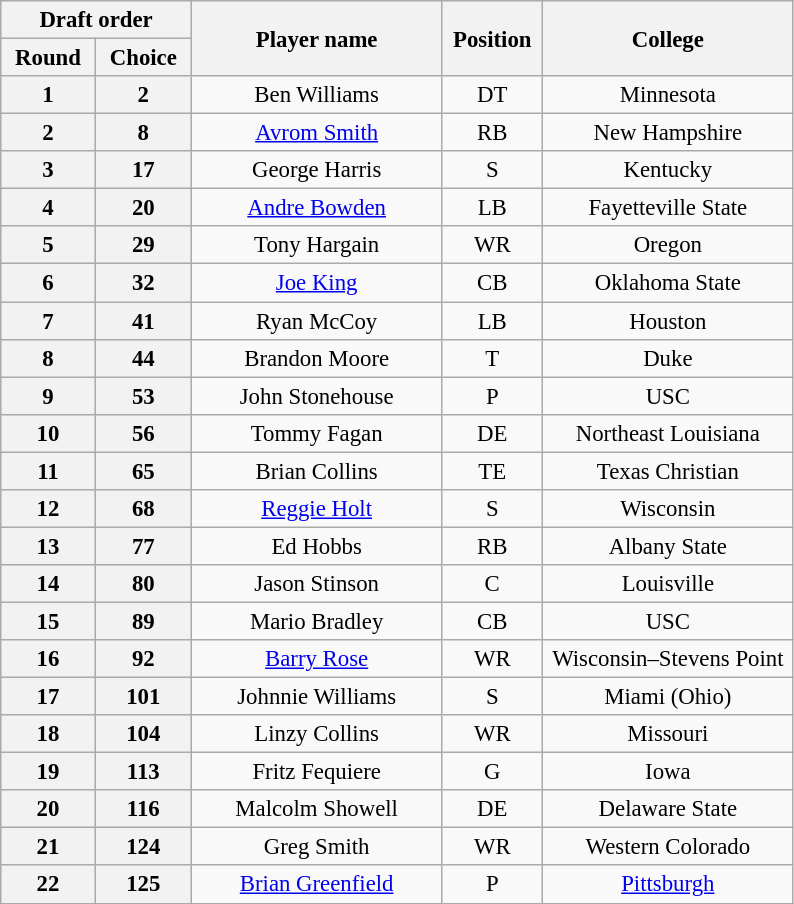<table class="wikitable" style="font-size:95%; text-align:center">
<tr>
<th width="120" colspan="2">Draft order</th>
<th width="160" rowspan="2">Player name</th>
<th width="60"  rowspan="2">Position</th>
<th width="160" rowspan="2">College</th>
</tr>
<tr>
<th>Round</th>
<th>Choice</th>
</tr>
<tr>
<th>1</th>
<th>2</th>
<td>Ben Williams</td>
<td>DT</td>
<td>Minnesota</td>
</tr>
<tr>
<th>2</th>
<th>8</th>
<td><a href='#'>Avrom Smith</a></td>
<td>RB</td>
<td>New Hampshire</td>
</tr>
<tr>
<th>3</th>
<th>17</th>
<td>George Harris</td>
<td>S</td>
<td>Kentucky</td>
</tr>
<tr>
<th>4</th>
<th>20</th>
<td><a href='#'>Andre Bowden</a></td>
<td>LB</td>
<td>Fayetteville State</td>
</tr>
<tr>
<th>5</th>
<th>29</th>
<td>Tony Hargain</td>
<td>WR</td>
<td>Oregon</td>
</tr>
<tr>
<th>6</th>
<th>32</th>
<td><a href='#'>Joe King</a></td>
<td>CB</td>
<td>Oklahoma State</td>
</tr>
<tr>
<th>7</th>
<th>41</th>
<td>Ryan McCoy</td>
<td>LB</td>
<td>Houston</td>
</tr>
<tr>
<th>8</th>
<th>44</th>
<td>Brandon Moore</td>
<td>T</td>
<td>Duke</td>
</tr>
<tr>
<th>9</th>
<th>53</th>
<td>John Stonehouse</td>
<td>P</td>
<td>USC</td>
</tr>
<tr>
<th>10</th>
<th>56</th>
<td>Tommy Fagan</td>
<td>DE</td>
<td>Northeast Louisiana</td>
</tr>
<tr>
<th>11</th>
<th>65</th>
<td>Brian Collins</td>
<td>TE</td>
<td>Texas Christian</td>
</tr>
<tr>
<th>12</th>
<th>68</th>
<td><a href='#'>Reggie Holt</a></td>
<td>S</td>
<td>Wisconsin</td>
</tr>
<tr>
<th>13</th>
<th>77</th>
<td>Ed Hobbs</td>
<td>RB</td>
<td>Albany State</td>
</tr>
<tr>
<th>14</th>
<th>80</th>
<td>Jason Stinson</td>
<td>C</td>
<td>Louisville</td>
</tr>
<tr>
<th>15</th>
<th>89</th>
<td>Mario Bradley</td>
<td>CB</td>
<td>USC</td>
</tr>
<tr>
<th>16</th>
<th>92</th>
<td><a href='#'>Barry Rose</a></td>
<td>WR</td>
<td>Wisconsin–Stevens Point</td>
</tr>
<tr>
<th>17</th>
<th>101</th>
<td>Johnnie Williams</td>
<td>S</td>
<td>Miami (Ohio)</td>
</tr>
<tr>
<th>18</th>
<th>104</th>
<td>Linzy Collins</td>
<td>WR</td>
<td>Missouri</td>
</tr>
<tr>
<th>19</th>
<th>113</th>
<td>Fritz Fequiere</td>
<td>G</td>
<td>Iowa</td>
</tr>
<tr>
<th>20</th>
<th>116</th>
<td>Malcolm Showell</td>
<td>DE</td>
<td>Delaware State</td>
</tr>
<tr>
<th>21</th>
<th>124</th>
<td>Greg Smith</td>
<td>WR</td>
<td>Western Colorado</td>
</tr>
<tr>
<th>22</th>
<th>125</th>
<td><a href='#'>Brian Greenfield</a></td>
<td>P</td>
<td><a href='#'>Pittsburgh</a></td>
</tr>
</table>
